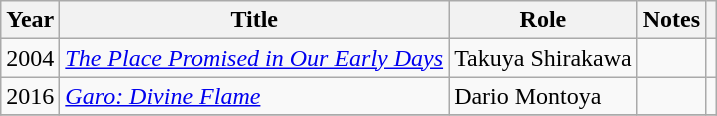<table class="wikitable">
<tr>
<th>Year</th>
<th>Title</th>
<th>Role</th>
<th>Notes</th>
<th></th>
</tr>
<tr>
<td>2004</td>
<td><em><a href='#'>The Place Promised in Our Early Days</a></em></td>
<td>Takuya Shirakawa</td>
<td></td>
<td></td>
</tr>
<tr>
<td>2016</td>
<td><em><a href='#'>Garo: Divine Flame</a></em></td>
<td>Dario Montoya</td>
<td></td>
<td></td>
</tr>
<tr>
</tr>
</table>
